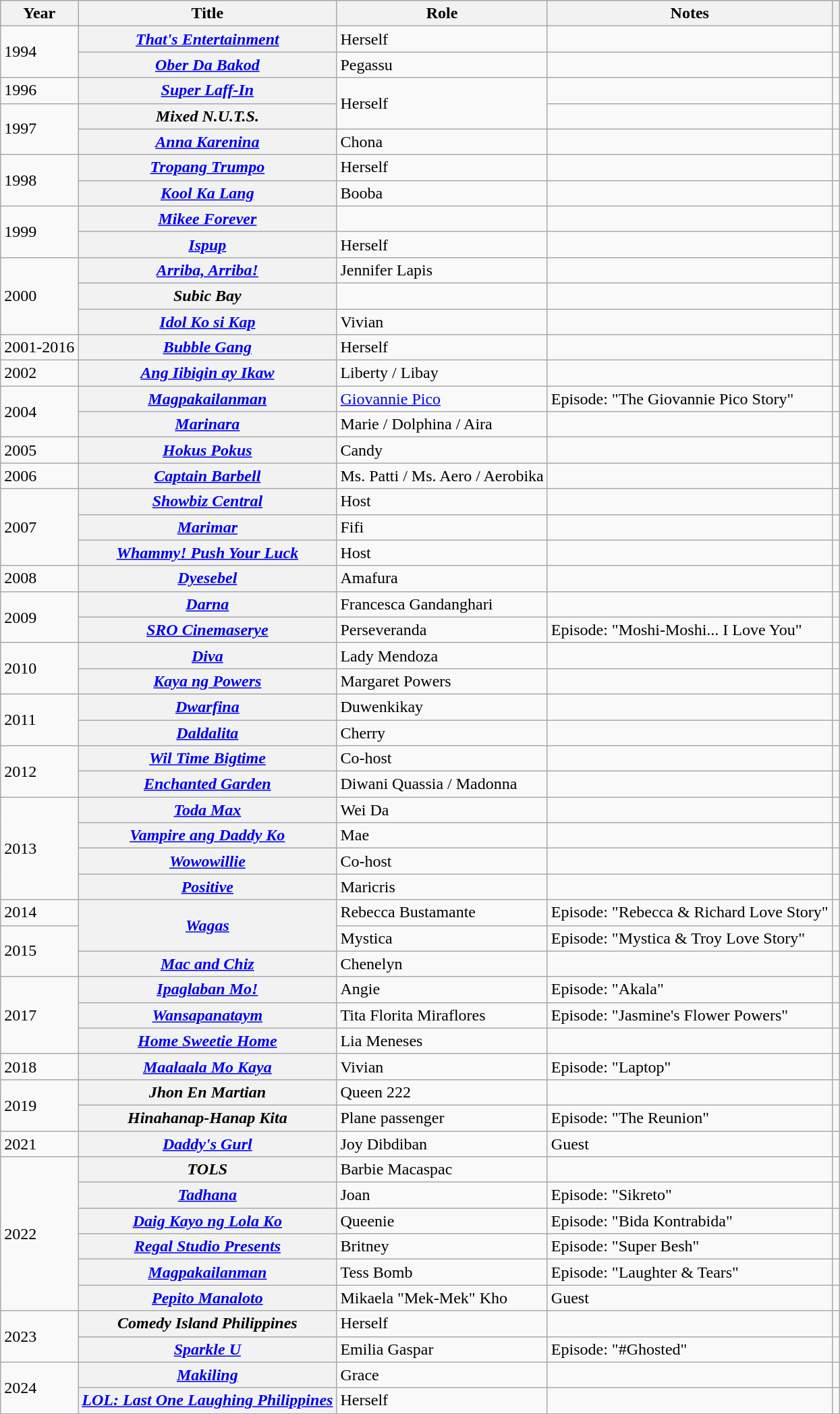<table class="wikitable sortable plainrowheaders">
<tr style="background:#ccc; text-align:center;">
<th scope="col">Year</th>
<th scope="col">Title</th>
<th scope="col">Role</th>
<th scope="col" class="unsortable">Notes</th>
<th scope="col" class="unsortable"></th>
</tr>
<tr>
<td rowspan="2">1994</td>
<th scope="rowgroup"><em><a href='#'>That's Entertainment</a></em></th>
<td>Herself</td>
<td></td>
<td></td>
</tr>
<tr>
<th scope="rowgroup"><em><a href='#'>Ober Da Bakod</a></em></th>
<td>Pegassu</td>
<td></td>
<td></td>
</tr>
<tr>
<td>1996</td>
<th scope="rowgroup"><em><a href='#'>Super Laff-In</a></em></th>
<td rowspan="2">Herself</td>
<td></td>
<td></td>
</tr>
<tr>
<td rowspan="2">1997</td>
<th scope="rowgroup"><em>Mixed N.U.T.S.</em></th>
<td></td>
<td></td>
</tr>
<tr>
<th scope="rowgroup"><em><a href='#'>Anna Karenina</a></em></th>
<td>Chona</td>
<td></td>
<td></td>
</tr>
<tr>
<td rowspan="2">1998</td>
<th scope="rowgroup"><em><a href='#'>Tropang Trumpo</a></em></th>
<td>Herself</td>
<td></td>
<td></td>
</tr>
<tr>
<th scope="rowgroup"><em><a href='#'>Kool Ka Lang</a></em></th>
<td>Booba</td>
<td></td>
<td></td>
</tr>
<tr>
<td rowspan="2">1999</td>
<th scope="rowgroup"><em><a href='#'>Mikee Forever</a></em></th>
<td></td>
<td></td>
<td></td>
</tr>
<tr>
<th scope="rowgroup"><em><a href='#'>Ispup</a></em></th>
<td>Herself</td>
<td></td>
<td></td>
</tr>
<tr>
<td rowspan="3">2000</td>
<th scope="rowgroup"><em><a href='#'>Arriba, Arriba!</a></em></th>
<td>Jennifer Lapis</td>
<td></td>
<td></td>
</tr>
<tr>
<th scope="rowgroup"><em>Subic Bay</em></th>
<td></td>
<td></td>
<td></td>
</tr>
<tr>
<th scope="rowgroup"><em><a href='#'>Idol Ko si Kap</a></em></th>
<td>Vivian</td>
<td></td>
<td></td>
</tr>
<tr>
<td>2001-2016</td>
<th scope="rowgroup"><em><a href='#'>Bubble Gang</a></em></th>
<td>Herself</td>
<td></td>
<td></td>
</tr>
<tr>
<td>2002</td>
<th scope="rowgroup"><em><a href='#'>Ang Iibigin ay Ikaw</a></em></th>
<td>Liberty / Libay</td>
<td></td>
<td></td>
</tr>
<tr>
<td rowspan="2">2004</td>
<th scope="rowgroup"><em><a href='#'>Magpakailanman</a></em></th>
<td><a href='#'>Giovannie Pico</a></td>
<td>Episode: "The Giovannie Pico Story"</td>
<td></td>
</tr>
<tr>
<th scope="rowgroup"><em><a href='#'>Marinara</a></em></th>
<td>Marie / Dolphina / Aira</td>
<td></td>
<td></td>
</tr>
<tr>
<td>2005</td>
<th scope="rowgroup"><em><a href='#'>Hokus Pokus</a></em></th>
<td>Candy</td>
<td></td>
<td></td>
</tr>
<tr>
<td>2006</td>
<th scope="rowgroup"><em><a href='#'>Captain Barbell</a></em></th>
<td>Ms. Patti / Ms. Aero / Aerobika</td>
<td></td>
<td></td>
</tr>
<tr>
<td rowspan="3">2007</td>
<th scope="rowgroup"><em><a href='#'>Showbiz Central</a></em></th>
<td>Host</td>
<td></td>
<td></td>
</tr>
<tr>
<th scope="rowgroup"><em><a href='#'>Marimar</a></em></th>
<td>Fifi</td>
<td></td>
<td></td>
</tr>
<tr>
<th scope="rowgroup"><em><a href='#'>Whammy! Push Your Luck</a></em></th>
<td>Host</td>
<td></td>
<td></td>
</tr>
<tr>
<td>2008</td>
<th scope="rowgroup"><em><a href='#'>Dyesebel</a></em></th>
<td>Amafura</td>
<td></td>
<td></td>
</tr>
<tr>
<td rowspan="2">2009</td>
<th scope="rowgroup"><em><a href='#'>Darna</a></em></th>
<td>Francesca Gandanghari</td>
<td></td>
<td></td>
</tr>
<tr>
<th scope="rowgroup"><em><a href='#'>SRO Cinemaserye</a></em></th>
<td>Perseveranda</td>
<td>Episode: "Moshi-Moshi... I Love You"</td>
<td></td>
</tr>
<tr>
<td rowspan="2">2010</td>
<th scope="rowgroup"><em><a href='#'>Diva</a></em></th>
<td>Lady Mendoza</td>
<td></td>
<td></td>
</tr>
<tr>
<th scope="rowgroup"><em><a href='#'>Kaya ng Powers</a></em></th>
<td>Margaret Powers</td>
<td></td>
<td></td>
</tr>
<tr>
<td rowspan="2">2011</td>
<th scope="rowgroup"><em><a href='#'>Dwarfina</a></em></th>
<td>Duwenkikay</td>
<td></td>
<td></td>
</tr>
<tr>
<th scope="rowgroup"><em><a href='#'>Daldalita</a></em></th>
<td>Cherry</td>
<td></td>
<td></td>
</tr>
<tr>
<td rowspan="2">2012</td>
<th scope="rowgroup"><em><a href='#'>Wil Time Bigtime</a></em></th>
<td>Co-host</td>
<td></td>
<td></td>
</tr>
<tr>
<th scope="rowgroup"><em><a href='#'>Enchanted Garden</a></em></th>
<td>Diwani Quassia / Madonna</td>
<td></td>
<td></td>
</tr>
<tr>
<td rowspan="4">2013</td>
<th scope="rowgroup"><em><a href='#'>Toda Max</a></em></th>
<td>Wei Da</td>
<td></td>
<td></td>
</tr>
<tr>
<th scope="rowgroup"><em><a href='#'>Vampire ang Daddy Ko</a></em></th>
<td>Mae</td>
<td></td>
<td></td>
</tr>
<tr>
<th scope="rowgroup"><em><a href='#'>Wowowillie</a></em></th>
<td>Co-host</td>
<td></td>
<td></td>
</tr>
<tr>
<th scope="rowgroup"><em><a href='#'>Positive</a></em></th>
<td>Maricris</td>
<td></td>
<td></td>
</tr>
<tr>
<td>2014</td>
<th scope="rowgroup" rowspan="2"><em><a href='#'>Wagas</a></em></th>
<td>Rebecca Bustamante</td>
<td>Episode: "Rebecca & Richard Love Story"</td>
<td></td>
</tr>
<tr>
<td rowspan="2">2015</td>
<td>Mystica</td>
<td>Episode: "Mystica & Troy Love Story"</td>
<td></td>
</tr>
<tr>
<th scope="rowgroup"><em><a href='#'>Mac and Chiz</a></em></th>
<td>Chenelyn</td>
<td></td>
<td></td>
</tr>
<tr>
<td rowspan="3">2017</td>
<th scope="rowgroup"><em><a href='#'>Ipaglaban Mo!</a></em></th>
<td>Angie</td>
<td>Episode: "Akala"</td>
<td></td>
</tr>
<tr>
<th scope="rowgroup"><em><a href='#'>Wansapanataym</a></em></th>
<td>Tita Florita Miraflores</td>
<td>Episode: "Jasmine's Flower Powers"</td>
<td></td>
</tr>
<tr>
<th scope="rowgroup"><em><a href='#'>Home Sweetie Home</a></em></th>
<td>Lia Meneses</td>
<td></td>
<td></td>
</tr>
<tr>
<td>2018</td>
<th scope="rowgroup"><em><a href='#'>Maalaala Mo Kaya</a></em></th>
<td>Vivian</td>
<td>Episode: "Laptop"</td>
<td></td>
</tr>
<tr>
<td rowspan="2">2019</td>
<th scope="rowgroup"><em>Jhon En Martian</em></th>
<td>Queen 222</td>
<td></td>
<td></td>
</tr>
<tr>
<th scope="rowgroup"><em>Hinahanap-Hanap Kita</em></th>
<td>Plane passenger</td>
<td>Episode: "The Reunion"</td>
<td></td>
</tr>
<tr>
<td>2021</td>
<th scope="rowgroup"><em><a href='#'>Daddy's Gurl</a></em></th>
<td>Joy Dibdiban</td>
<td>Guest</td>
<td></td>
</tr>
<tr>
<td rowspan="6">2022</td>
<th scope="rowgroup"><em>TOLS</em></th>
<td>Barbie Macaspac</td>
<td></td>
<td></td>
</tr>
<tr>
<th scope="rowgroup"><em><a href='#'>Tadhana</a></em></th>
<td>Joan</td>
<td>Episode: "Sikreto"</td>
<td></td>
</tr>
<tr>
<th scope="rowgroup"><em><a href='#'>Daig Kayo ng Lola Ko</a></em></th>
<td>Queenie</td>
<td>Episode: "Bida Kontrabida"</td>
<td></td>
</tr>
<tr>
<th scope="rowgroup"><em><a href='#'>Regal Studio Presents</a></em></th>
<td>Britney</td>
<td>Episode: "Super Besh"</td>
<td></td>
</tr>
<tr>
<th scope="rowgroup"><em><a href='#'>Magpakailanman</a></em></th>
<td>Tess Bomb</td>
<td>Episode: "Laughter & Tears"</td>
<td></td>
</tr>
<tr>
<th scope="rowgroup"><em><a href='#'>Pepito Manaloto</a></em></th>
<td>Mikaela "Mek-Mek" Kho</td>
<td>Guest</td>
<td></td>
</tr>
<tr>
<td rowspan="2">2023</td>
<th scope="rowgroup"><em>Comedy Island Philippines</em></th>
<td>Herself</td>
<td></td>
<td></td>
</tr>
<tr>
<th scope="rowgroup"><em><a href='#'>Sparkle U</a></em></th>
<td>Emilia Gaspar</td>
<td>Episode: "#Ghosted"</td>
<td></td>
</tr>
<tr>
<td rowspan="2">2024</td>
<th scope="rowgroup"><em><a href='#'>Makiling</a></em></th>
<td>Grace</td>
<td></td>
<td></td>
</tr>
<tr>
<th scope="rowgroup"><em><a href='#'>LOL: Last One Laughing Philippines</a></em></th>
<td>Herself</td>
<td></td>
<td></td>
</tr>
</table>
